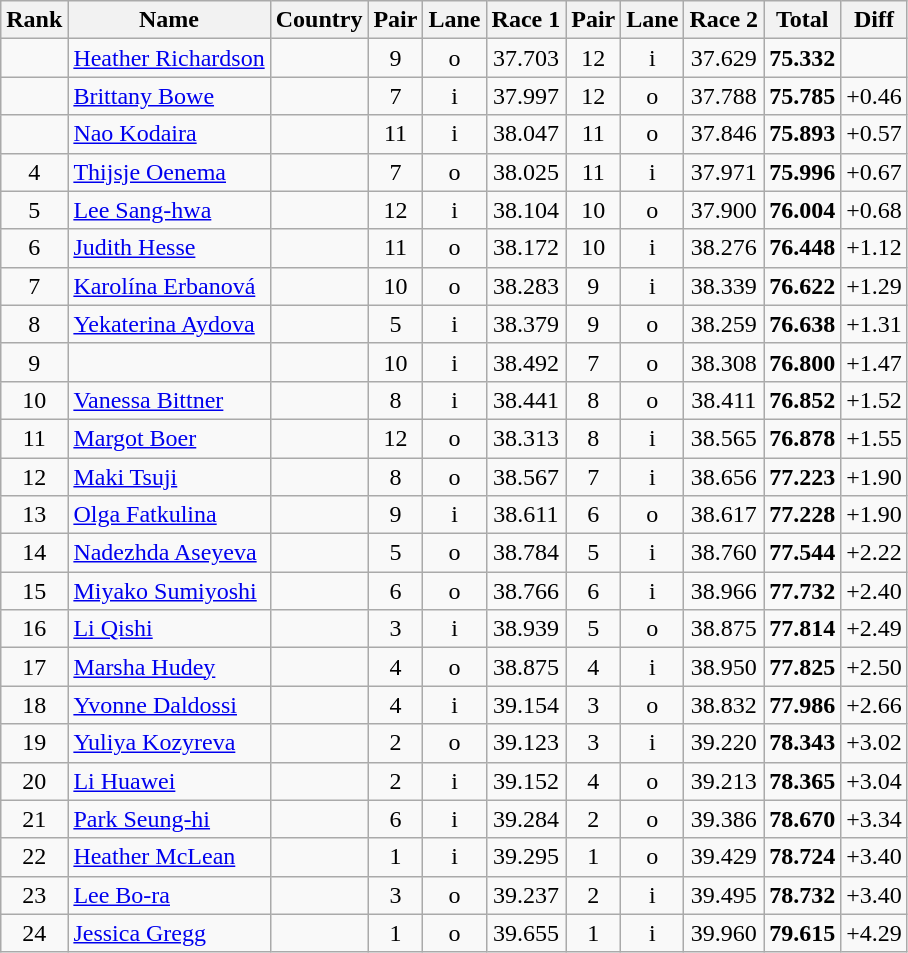<table class="wikitable sortable" style="text-align:center">
<tr>
<th>Rank</th>
<th>Name</th>
<th>Country</th>
<th>Pair</th>
<th>Lane</th>
<th>Race 1</th>
<th>Pair</th>
<th>Lane</th>
<th>Race 2</th>
<th>Total</th>
<th>Diff</th>
</tr>
<tr>
<td></td>
<td align=left><a href='#'>Heather Richardson</a></td>
<td align=left></td>
<td>9</td>
<td>o</td>
<td>37.703</td>
<td>12</td>
<td>i</td>
<td>37.629</td>
<td><strong>75.332</strong></td>
<td></td>
</tr>
<tr>
<td></td>
<td align=left><a href='#'>Brittany Bowe</a></td>
<td align=left></td>
<td>7</td>
<td>i</td>
<td>37.997</td>
<td>12</td>
<td>o</td>
<td>37.788</td>
<td><strong>75.785</strong></td>
<td>+0.46</td>
</tr>
<tr>
<td></td>
<td align=left><a href='#'>Nao Kodaira</a></td>
<td align=left></td>
<td>11</td>
<td>i</td>
<td>38.047</td>
<td>11</td>
<td>o</td>
<td>37.846</td>
<td><strong>75.893</strong></td>
<td>+0.57</td>
</tr>
<tr>
<td>4</td>
<td align=left><a href='#'>Thijsje Oenema</a></td>
<td align=left></td>
<td>7</td>
<td>o</td>
<td>38.025</td>
<td>11</td>
<td>i</td>
<td>37.971</td>
<td><strong>75.996</strong></td>
<td>+0.67</td>
</tr>
<tr>
<td>5</td>
<td align=left><a href='#'>Lee Sang-hwa</a></td>
<td align=left></td>
<td>12</td>
<td>i</td>
<td>38.104</td>
<td>10</td>
<td>o</td>
<td>37.900</td>
<td><strong>76.004</strong></td>
<td>+0.68</td>
</tr>
<tr>
<td>6</td>
<td align=left><a href='#'>Judith Hesse</a></td>
<td align=left></td>
<td>11</td>
<td>o</td>
<td>38.172</td>
<td>10</td>
<td>i</td>
<td>38.276</td>
<td><strong>76.448</strong></td>
<td>+1.12</td>
</tr>
<tr>
<td>7</td>
<td align=left><a href='#'>Karolína Erbanová</a></td>
<td align=left></td>
<td>10</td>
<td>o</td>
<td>38.283</td>
<td>9</td>
<td>i</td>
<td>38.339</td>
<td><strong>76.622</strong></td>
<td>+1.29</td>
</tr>
<tr>
<td>8</td>
<td align=left><a href='#'>Yekaterina Aydova</a></td>
<td align=left></td>
<td>5</td>
<td>i</td>
<td>38.379</td>
<td>9</td>
<td>o</td>
<td>38.259</td>
<td><strong>76.638</strong></td>
<td>+1.31</td>
</tr>
<tr>
<td>9</td>
<td align=left></td>
<td align=left></td>
<td>10</td>
<td>i</td>
<td>38.492</td>
<td>7</td>
<td>o</td>
<td>38.308</td>
<td><strong>76.800</strong></td>
<td>+1.47</td>
</tr>
<tr>
<td>10</td>
<td align=left><a href='#'>Vanessa Bittner</a></td>
<td align=left></td>
<td>8</td>
<td>i</td>
<td>38.441</td>
<td>8</td>
<td>o</td>
<td>38.411</td>
<td><strong>76.852</strong></td>
<td>+1.52</td>
</tr>
<tr>
<td>11</td>
<td align=left><a href='#'>Margot Boer</a></td>
<td align=left></td>
<td>12</td>
<td>o</td>
<td>38.313</td>
<td>8</td>
<td>i</td>
<td>38.565</td>
<td><strong>76.878</strong></td>
<td>+1.55</td>
</tr>
<tr>
<td>12</td>
<td align=left><a href='#'>Maki Tsuji</a></td>
<td align=left></td>
<td>8</td>
<td>o</td>
<td>38.567</td>
<td>7</td>
<td>i</td>
<td>38.656</td>
<td><strong>77.223</strong></td>
<td>+1.90</td>
</tr>
<tr>
<td>13</td>
<td align=left><a href='#'>Olga Fatkulina</a></td>
<td align=left></td>
<td>9</td>
<td>i</td>
<td>38.611</td>
<td>6</td>
<td>o</td>
<td>38.617</td>
<td><strong>77.228</strong></td>
<td>+1.90</td>
</tr>
<tr>
<td>14</td>
<td align=left><a href='#'>Nadezhda Aseyeva</a></td>
<td align=left></td>
<td>5</td>
<td>o</td>
<td>38.784</td>
<td>5</td>
<td>i</td>
<td>38.760</td>
<td><strong>77.544</strong></td>
<td>+2.22</td>
</tr>
<tr>
<td>15</td>
<td align=left><a href='#'>Miyako Sumiyoshi</a></td>
<td align=left></td>
<td>6</td>
<td>o</td>
<td>38.766</td>
<td>6</td>
<td>i</td>
<td>38.966</td>
<td><strong>77.732</strong></td>
<td>+2.40</td>
</tr>
<tr>
<td>16</td>
<td align=left><a href='#'>Li Qishi</a></td>
<td align=left></td>
<td>3</td>
<td>i</td>
<td>38.939</td>
<td>5</td>
<td>o</td>
<td>38.875</td>
<td><strong>77.814</strong></td>
<td>+2.49</td>
</tr>
<tr>
<td>17</td>
<td align=left><a href='#'>Marsha Hudey</a></td>
<td align=left></td>
<td>4</td>
<td>o</td>
<td>38.875</td>
<td>4</td>
<td>i</td>
<td>38.950</td>
<td><strong>77.825</strong></td>
<td>+2.50</td>
</tr>
<tr>
<td>18</td>
<td align=left><a href='#'>Yvonne Daldossi</a></td>
<td align=left></td>
<td>4</td>
<td>i</td>
<td>39.154</td>
<td>3</td>
<td>o</td>
<td>38.832</td>
<td><strong>77.986</strong></td>
<td>+2.66</td>
</tr>
<tr>
<td>19</td>
<td align=left><a href='#'>Yuliya Kozyreva</a></td>
<td align=left></td>
<td>2</td>
<td>o</td>
<td>39.123</td>
<td>3</td>
<td>i</td>
<td>39.220</td>
<td><strong>78.343</strong></td>
<td>+3.02</td>
</tr>
<tr>
<td>20</td>
<td align=left><a href='#'>Li Huawei</a></td>
<td align=left></td>
<td>2</td>
<td>i</td>
<td>39.152</td>
<td>4</td>
<td>o</td>
<td>39.213</td>
<td><strong>78.365</strong></td>
<td>+3.04</td>
</tr>
<tr>
<td>21</td>
<td align=left><a href='#'>Park Seung-hi</a></td>
<td align=left></td>
<td>6</td>
<td>i</td>
<td>39.284</td>
<td>2</td>
<td>o</td>
<td>39.386</td>
<td><strong>78.670</strong></td>
<td>+3.34</td>
</tr>
<tr>
<td>22</td>
<td align=left><a href='#'>Heather McLean</a></td>
<td align=left></td>
<td>1</td>
<td>i</td>
<td>39.295</td>
<td>1</td>
<td>o</td>
<td>39.429</td>
<td><strong>78.724</strong></td>
<td>+3.40</td>
</tr>
<tr>
<td>23</td>
<td align=left><a href='#'>Lee Bo-ra</a></td>
<td align=left></td>
<td>3</td>
<td>o</td>
<td>39.237</td>
<td>2</td>
<td>i</td>
<td>39.495</td>
<td><strong>78.732</strong></td>
<td>+3.40</td>
</tr>
<tr>
<td>24</td>
<td align=left><a href='#'>Jessica Gregg</a></td>
<td align=left></td>
<td>1</td>
<td>o</td>
<td>39.655</td>
<td>1</td>
<td>i</td>
<td>39.960</td>
<td><strong>79.615</strong></td>
<td>+4.29</td>
</tr>
</table>
